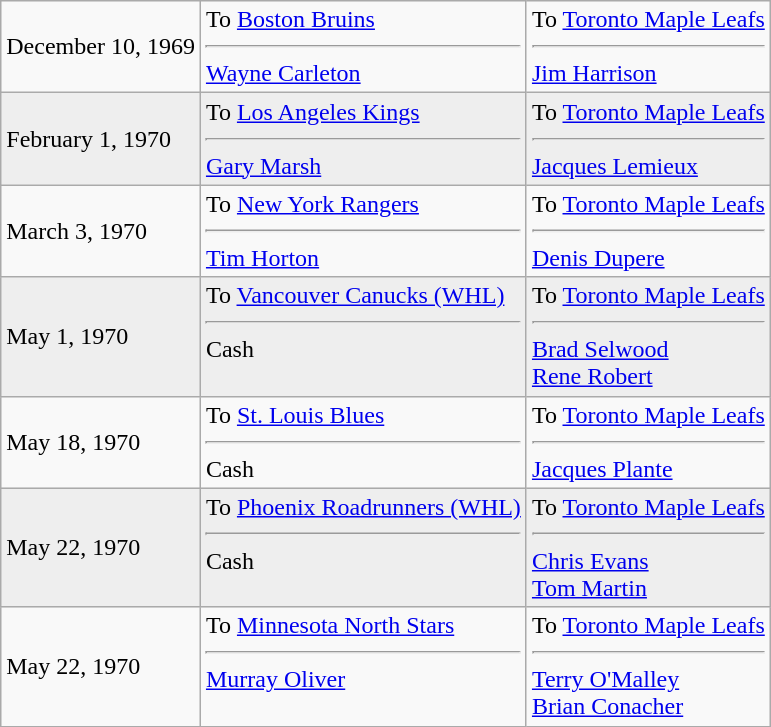<table class="wikitable">
<tr>
<td>December 10, 1969</td>
<td valign="top">To <a href='#'>Boston Bruins</a><hr><a href='#'>Wayne Carleton</a></td>
<td valign="top">To <a href='#'>Toronto Maple Leafs</a><hr><a href='#'>Jim Harrison</a></td>
</tr>
<tr bgcolor="#eeeeee">
<td>February 1, 1970</td>
<td valign="top">To <a href='#'>Los Angeles Kings</a><hr><a href='#'>Gary Marsh</a></td>
<td valign="top">To <a href='#'>Toronto Maple Leafs</a><hr><a href='#'>Jacques Lemieux</a></td>
</tr>
<tr>
<td>March 3, 1970</td>
<td valign="top">To <a href='#'>New York Rangers</a><hr><a href='#'>Tim Horton</a></td>
<td valign="top">To <a href='#'>Toronto Maple Leafs</a><hr><a href='#'>Denis Dupere</a></td>
</tr>
<tr bgcolor="#eeeeee">
<td>May 1, 1970</td>
<td valign="top">To <a href='#'>Vancouver Canucks (WHL)</a><hr>Cash</td>
<td valign="top">To <a href='#'>Toronto Maple Leafs</a><hr><a href='#'>Brad Selwood</a> <br> <a href='#'>Rene Robert</a></td>
</tr>
<tr>
<td>May 18, 1970</td>
<td valign="top">To <a href='#'>St. Louis Blues</a><hr>Cash</td>
<td valign="top">To <a href='#'>Toronto Maple Leafs</a><hr><a href='#'>Jacques Plante</a></td>
</tr>
<tr bgcolor="#eeeeee">
<td>May 22, 1970</td>
<td valign="top">To <a href='#'>Phoenix Roadrunners (WHL)</a><hr>Cash</td>
<td valign="top">To <a href='#'>Toronto Maple Leafs</a><hr><a href='#'>Chris Evans</a> <br> <a href='#'>Tom Martin</a></td>
</tr>
<tr>
<td>May 22, 1970</td>
<td valign="top">To <a href='#'>Minnesota North Stars</a><hr><a href='#'>Murray Oliver</a></td>
<td valign="top">To <a href='#'>Toronto Maple Leafs</a><hr><a href='#'>Terry O'Malley</a> <br> <a href='#'>Brian Conacher</a></td>
</tr>
</table>
